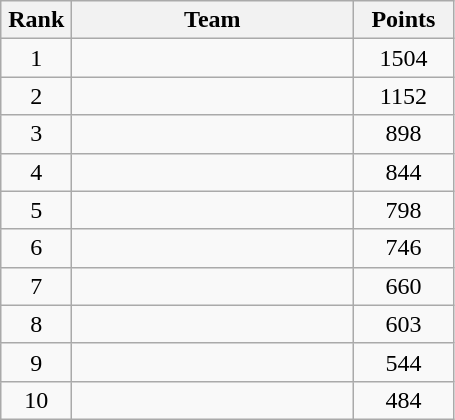<table class="wikitable" style="text-align:center;">
<tr>
<th width=40>Rank</th>
<th width=180>Team</th>
<th width=60>Points</th>
</tr>
<tr>
<td>1</td>
<td align=left></td>
<td>1504</td>
</tr>
<tr>
<td>2</td>
<td align=left></td>
<td>1152</td>
</tr>
<tr>
<td>3</td>
<td align=left></td>
<td>898</td>
</tr>
<tr>
<td>4</td>
<td align=left></td>
<td>844</td>
</tr>
<tr>
<td>5</td>
<td align=left></td>
<td>798</td>
</tr>
<tr>
<td>6</td>
<td align=left></td>
<td>746</td>
</tr>
<tr>
<td>7</td>
<td align=left></td>
<td>660</td>
</tr>
<tr>
<td>8</td>
<td align=left></td>
<td>603</td>
</tr>
<tr>
<td>9</td>
<td align=left></td>
<td>544</td>
</tr>
<tr>
<td>10</td>
<td align=left></td>
<td>484</td>
</tr>
</table>
